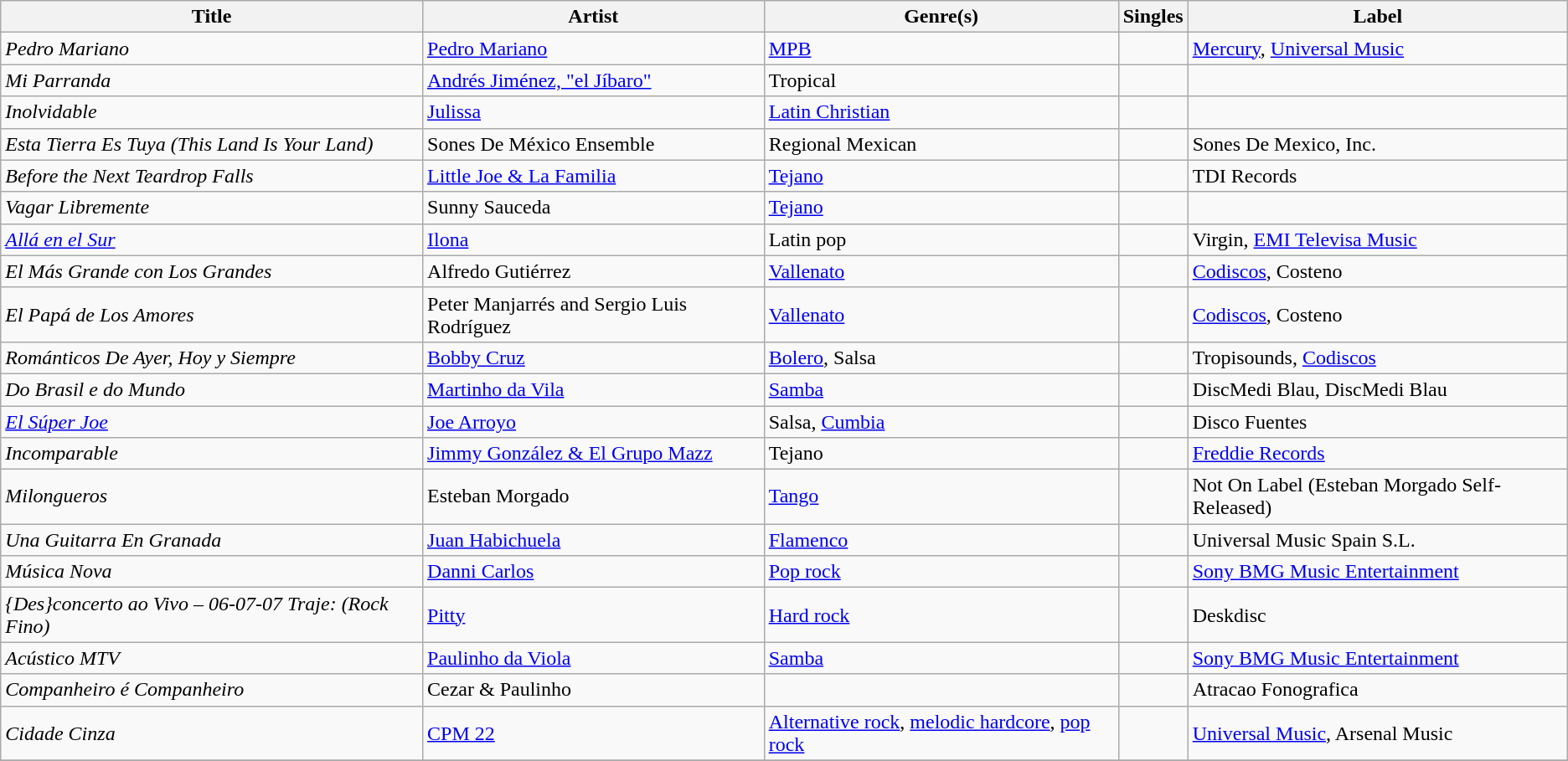<table class="wikitable sortable" style="text-align: left;">
<tr>
<th>Title</th>
<th>Artist</th>
<th>Genre(s)</th>
<th>Singles</th>
<th>Label</th>
</tr>
<tr>
<td><em>Pedro Mariano</em></td>
<td><a href='#'>Pedro Mariano</a></td>
<td><a href='#'>MPB</a></td>
<td></td>
<td><a href='#'>Mercury</a>, <a href='#'>Universal Music</a></td>
</tr>
<tr>
<td><em>Mi Parranda</em></td>
<td><a href='#'>Andrés Jiménez, "el Jíbaro"</a></td>
<td>Tropical</td>
<td></td>
<td></td>
</tr>
<tr>
<td><em>Inolvidable</em></td>
<td><a href='#'>Julissa</a></td>
<td><a href='#'>Latin Christian</a></td>
<td></td>
<td></td>
</tr>
<tr>
<td><em>Esta Tierra Es Tuya (This Land Is Your Land)</em></td>
<td>Sones De México Ensemble</td>
<td>Regional Mexican</td>
<td></td>
<td>Sones De Mexico, Inc.</td>
</tr>
<tr>
<td><em>Before the Next Teardrop Falls</em></td>
<td><a href='#'>Little Joe & La Familia</a></td>
<td><a href='#'>Tejano</a></td>
<td></td>
<td>TDI Records</td>
</tr>
<tr>
<td><em>Vagar Libremente</em></td>
<td>Sunny Sauceda</td>
<td><a href='#'>Tejano</a></td>
<td></td>
<td></td>
</tr>
<tr>
<td><em><a href='#'>Allá en el Sur</a></em></td>
<td><a href='#'>Ilona</a></td>
<td>Latin pop</td>
<td></td>
<td>Virgin, <a href='#'>EMI Televisa Music</a></td>
</tr>
<tr>
<td><em>El Más Grande con Los Grandes</em></td>
<td>Alfredo Gutiérrez</td>
<td><a href='#'>Vallenato</a></td>
<td></td>
<td><a href='#'>Codiscos</a>, Costeno</td>
</tr>
<tr>
<td><em>El Papá de Los Amores</em></td>
<td>Peter Manjarrés and Sergio Luis Rodríguez</td>
<td><a href='#'>Vallenato</a></td>
<td></td>
<td><a href='#'>Codiscos</a>, Costeno</td>
</tr>
<tr>
<td><em>Románticos De Ayer, Hoy y Siempre</em></td>
<td><a href='#'>Bobby Cruz</a></td>
<td><a href='#'>Bolero</a>, Salsa</td>
<td></td>
<td>Tropisounds, <a href='#'>Codiscos</a></td>
</tr>
<tr>
<td><em>Do Brasil e do Mundo</em></td>
<td><a href='#'>Martinho da Vila</a></td>
<td><a href='#'>Samba</a></td>
<td></td>
<td>DiscMedi Blau, DiscMedi Blau</td>
</tr>
<tr>
<td><em><a href='#'>El Súper Joe</a></em></td>
<td><a href='#'>Joe Arroyo</a></td>
<td>Salsa, <a href='#'>Cumbia</a></td>
<td></td>
<td>Disco Fuentes</td>
</tr>
<tr>
<td><em>Incomparable</em></td>
<td><a href='#'>Jimmy González & El Grupo Mazz</a></td>
<td>Tejano</td>
<td></td>
<td><a href='#'>Freddie Records</a></td>
</tr>
<tr>
<td><em>Milongueros</em></td>
<td>Esteban Morgado</td>
<td><a href='#'>Tango</a></td>
<td></td>
<td>Not On Label (Esteban Morgado Self-Released)</td>
</tr>
<tr>
<td><em>Una Guitarra En Granada</em></td>
<td><a href='#'>Juan Habichuela</a></td>
<td><a href='#'>Flamenco</a></td>
<td></td>
<td>Universal Music Spain S.L.</td>
</tr>
<tr>
<td><em>Música Nova</em></td>
<td><a href='#'>Danni Carlos</a></td>
<td><a href='#'>Pop rock</a></td>
<td></td>
<td><a href='#'>Sony BMG Music Entertainment</a></td>
</tr>
<tr>
<td><em>{Des}concerto ao Vivo – 06-07-07 Traje: (Rock Fino)</em></td>
<td><a href='#'>Pitty</a></td>
<td><a href='#'>Hard rock</a></td>
<td></td>
<td>Deskdisc</td>
</tr>
<tr>
<td><em>Acústico MTV</em></td>
<td><a href='#'>Paulinho da Viola</a></td>
<td><a href='#'>Samba</a></td>
<td></td>
<td><a href='#'>Sony BMG Music Entertainment</a></td>
</tr>
<tr>
<td><em>Companheiro é Companheiro</em></td>
<td>Cezar & Paulinho</td>
<td></td>
<td></td>
<td>Atracao Fonografica</td>
</tr>
<tr>
<td><em>Cidade Cinza</em></td>
<td><a href='#'>CPM 22</a></td>
<td><a href='#'>Alternative rock</a>, <a href='#'>melodic hardcore</a>, <a href='#'>pop rock</a></td>
<td></td>
<td><a href='#'>Universal Music</a>, Arsenal Music</td>
</tr>
<tr>
</tr>
</table>
